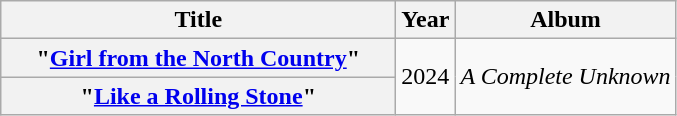<table class="wikitable plainrowheaders" style="text-align:center;">
<tr>
<th scope="col" style="width:16em;">Title</th>
<th scope="col">Year</th>
<th scope="col">Album</th>
</tr>
<tr>
<th scope="row">"<a href='#'>Girl from the North Country</a>"<br></th>
<td rowspan="2">2024</td>
<td rowspan="2"><em>A Complete Unknown</em></td>
</tr>
<tr>
<th scope="row">"<a href='#'>Like a Rolling Stone</a>"</th>
</tr>
</table>
